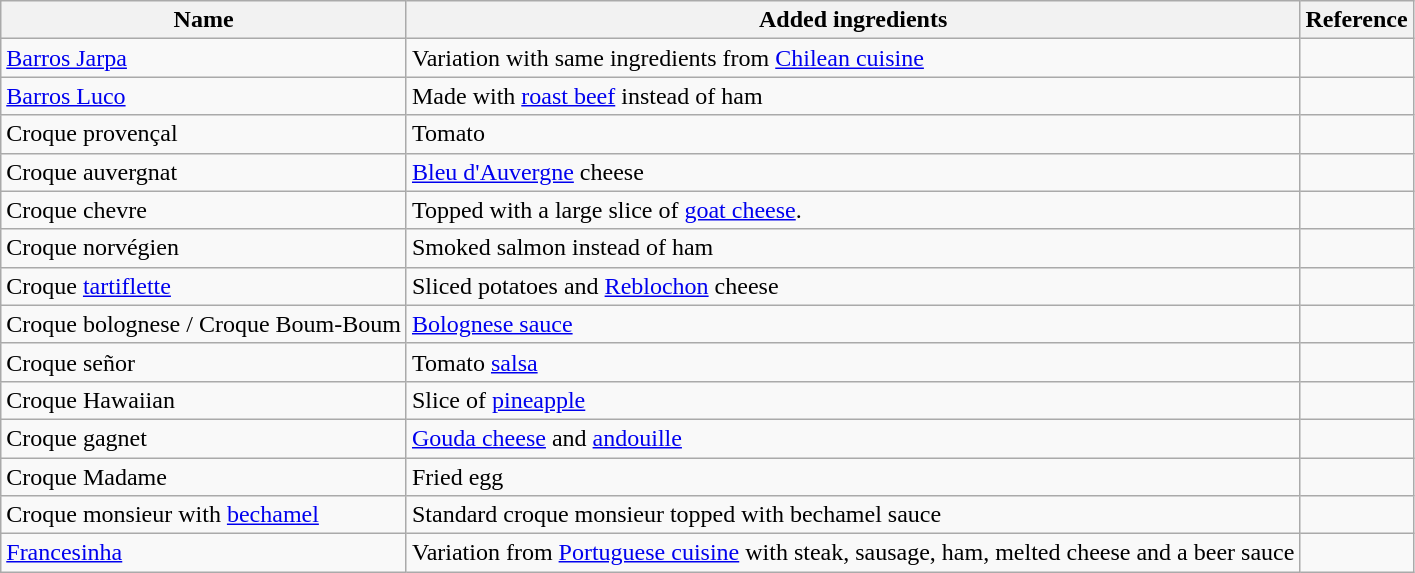<table class="wikitable">
<tr>
<th>Name</th>
<th>Added ingredients</th>
<th>Reference</th>
</tr>
<tr>
<td><a href='#'>Barros Jarpa</a></td>
<td>Variation with same ingredients from <a href='#'>Chilean cuisine</a></td>
<td></td>
</tr>
<tr>
<td><a href='#'>Barros Luco</a></td>
<td>Made with <a href='#'>roast beef</a> instead of ham</td>
<td></td>
</tr>
<tr>
<td>Croque provençal</td>
<td>Tomato</td>
<td></td>
</tr>
<tr>
<td>Croque auvergnat</td>
<td><a href='#'>Bleu d'Auvergne</a> cheese</td>
<td></td>
</tr>
<tr>
<td>Croque chevre</td>
<td>Topped with a large slice of <a href='#'>goat cheese</a>.</td>
</tr>
<tr>
<td>Croque norvégien</td>
<td>Smoked salmon instead of ham</td>
<td></td>
</tr>
<tr>
<td>Croque <a href='#'>tartiflette</a></td>
<td>Sliced potatoes and <a href='#'>Reblochon</a> cheese</td>
<td></td>
</tr>
<tr>
<td>Croque bolognese / Croque Boum-Boum</td>
<td><a href='#'>Bolognese sauce</a></td>
<td></td>
</tr>
<tr>
<td>Croque señor</td>
<td>Tomato <a href='#'>salsa</a></td>
<td></td>
</tr>
<tr>
<td>Croque Hawaiian</td>
<td>Slice of <a href='#'>pineapple</a></td>
<td></td>
</tr>
<tr>
<td>Croque gagnet</td>
<td><a href='#'>Gouda cheese</a> and <a href='#'>andouille</a></td>
<td></td>
</tr>
<tr>
<td>Croque Madame</td>
<td>Fried egg</td>
<td></td>
</tr>
<tr>
<td>Croque monsieur with <a href='#'>bechamel</a></td>
<td>Standard croque monsieur topped with bechamel sauce</td>
<td></td>
</tr>
<tr>
<td><a href='#'>Francesinha</a></td>
<td>Variation from <a href='#'>Portuguese cuisine</a> with steak, sausage, ham, melted cheese and a beer sauce</td>
<td></td>
</tr>
</table>
